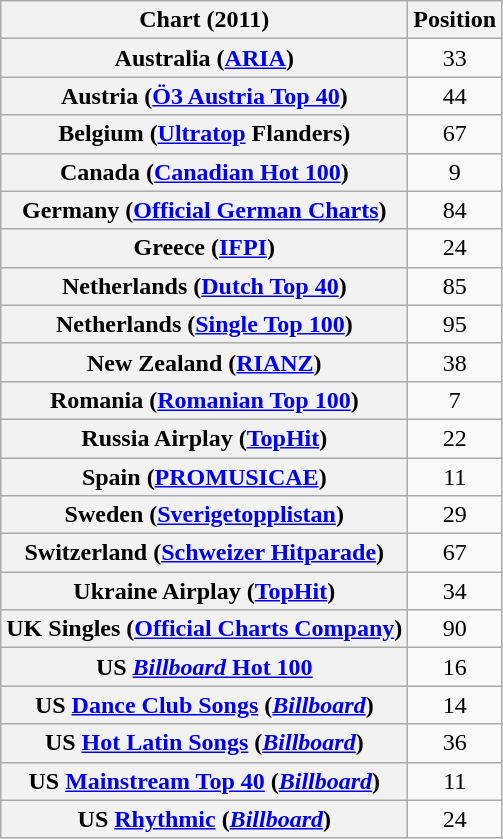<table class="wikitable sortable plainrowheaders" style="text-align:center">
<tr>
<th scope="col">Chart (2011)</th>
<th scope="col">Position</th>
</tr>
<tr>
<th scope="row">Australia (<a href='#'>ARIA</a>)</th>
<td style="text-align:center;">33</td>
</tr>
<tr>
<th scope="row">Austria (<a href='#'>Ö3 Austria Top 40</a>)</th>
<td style="text-align:center;">44</td>
</tr>
<tr>
<th scope="row">Belgium (<a href='#'>Ultratop</a> Flanders)</th>
<td style="text-align:center;">67</td>
</tr>
<tr>
<th scope="row">Canada (<a href='#'>Canadian Hot 100</a>)</th>
<td style="text-align:center;">9</td>
</tr>
<tr>
<th scope="row">Germany (<a href='#'>Official German Charts</a>)</th>
<td style="text-align:center;">84</td>
</tr>
<tr>
<th scope=row>Greece (<a href='#'>IFPI</a>)</th>
<td style="text-align:center;">24</td>
</tr>
<tr>
<th scope="row">Netherlands (<a href='#'>Dutch Top 40</a>)</th>
<td style="text-align:center;">85</td>
</tr>
<tr>
<th scope="row">Netherlands (<a href='#'>Single Top 100</a>)</th>
<td style="text-align:center;">95</td>
</tr>
<tr>
<th scope=row>New Zealand (<a href='#'>RIANZ</a>)</th>
<td style="text-align:center;">38</td>
</tr>
<tr>
<th scope=row>Romania (<a href='#'>Romanian Top 100</a>)</th>
<td style="text-align:center;">7</td>
</tr>
<tr>
<th scope="row">Russia Airplay (<a href='#'>TopHit</a>)</th>
<td style="text-align:center;">22</td>
</tr>
<tr>
<th scope=row>Spain (<a href='#'>PROMUSICAE</a>)</th>
<td style="text-align:center;">11</td>
</tr>
<tr>
<th scope="row">Sweden (<a href='#'>Sverigetopplistan</a>)</th>
<td style="text-align:center;">29</td>
</tr>
<tr>
<th scope=row>Switzerland (<a href='#'>Schweizer Hitparade</a>)</th>
<td style="text-align:center;">67</td>
</tr>
<tr>
<th scope="row">Ukraine Airplay (<a href='#'>TopHit</a>)</th>
<td style="text-align:center;">34</td>
</tr>
<tr>
<th scope=row>UK Singles (<a href='#'>Official Charts Company</a>)</th>
<td style="text-align:center;">90</td>
</tr>
<tr>
<th scope=row>US <a href='#'><em>Billboard</em> Hot 100</a></th>
<td style="text-align:center;">16</td>
</tr>
<tr>
<th scope="row">US <a href='#'>Dance Club Songs</a> (<em><a href='#'>Billboard</a></em>)</th>
<td style="text-align:center;">14</td>
</tr>
<tr>
<th scope="row">US <a href='#'>Hot Latin Songs</a> (<em><a href='#'>Billboard</a></em>)</th>
<td style="text-align:center;">36</td>
</tr>
<tr>
<th scope="row">US <a href='#'>Mainstream Top 40</a> (<em><a href='#'>Billboard</a></em>)</th>
<td style="text-align:center;">11</td>
</tr>
<tr>
<th scope=row>US <a href='#'>Rhythmic</a> (<em><a href='#'>Billboard</a></em>)</th>
<td style="text-align:center;">24</td>
</tr>
</table>
